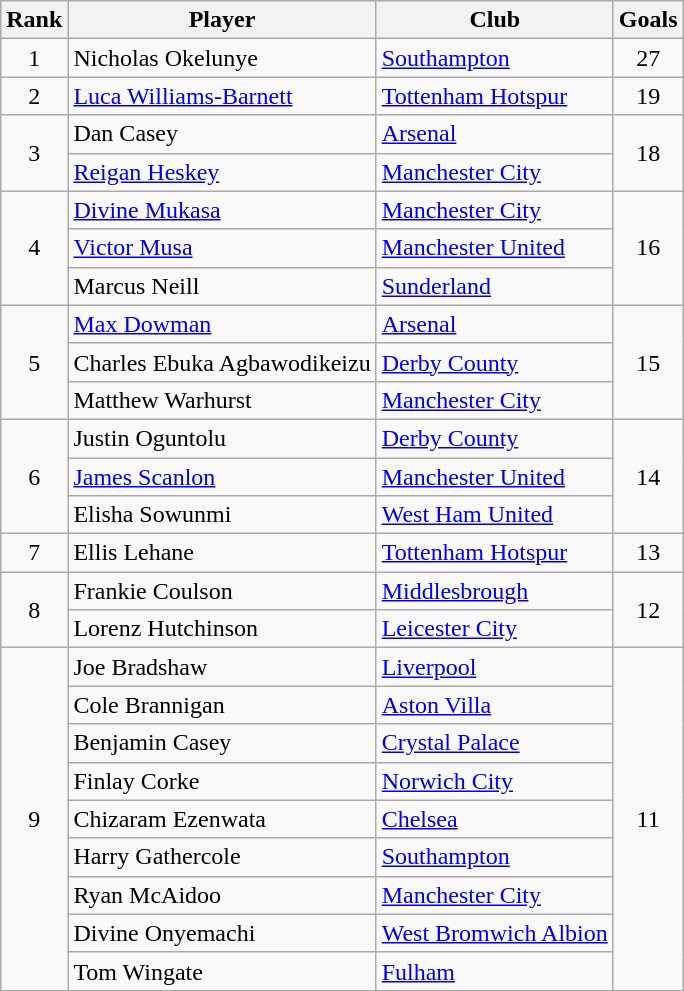<table class="wikitable" style="text-align:center">
<tr>
<th>Rank</th>
<th>Player</th>
<th>Club</th>
<th>Goals</th>
</tr>
<tr>
<td>1</td>
<td align="left"> Nicholas Okelunye</td>
<td align="left"><a href='#'>Southampton</a></td>
<td>27</td>
</tr>
<tr>
<td>2</td>
<td align="left"> <a href='#'>Luca Williams-Barnett</a></td>
<td align="left"><a href='#'>Tottenham Hotspur</a></td>
<td>19</td>
</tr>
<tr>
<td rowspan=2>3</td>
<td align="left"> Dan Casey</td>
<td align="left"><a href='#'>Arsenal</a></td>
<td rowspan=2>18</td>
</tr>
<tr>
<td align="left"> <a href='#'>Reigan Heskey</a></td>
<td align="left"><a href='#'>Manchester City</a></td>
</tr>
<tr>
<td rowspan=3>4</td>
<td align="left"> <a href='#'>Divine Mukasa</a></td>
<td align="left"><a href='#'>Manchester City</a></td>
<td rowspan=3>16</td>
</tr>
<tr>
<td align="left"> <a href='#'>Victor Musa</a></td>
<td align="left"><a href='#'>Manchester United</a></td>
</tr>
<tr>
<td align="left"> Marcus Neill</td>
<td align="left"><a href='#'>Sunderland</a></td>
</tr>
<tr>
<td rowspan=3>5</td>
<td align="left"> <a href='#'>Max Dowman</a></td>
<td align="left"><a href='#'>Arsenal</a></td>
<td rowspan=3>15</td>
</tr>
<tr>
<td align="left"> Charles Ebuka Agbawodikeizu</td>
<td align="left"><a href='#'>Derby County</a></td>
</tr>
<tr>
<td align="left"> Matthew Warhurst</td>
<td align="left"><a href='#'>Manchester City</a></td>
</tr>
<tr>
<td rowspan=3>6</td>
<td align="left"> Justin Oguntolu</td>
<td align="left"><a href='#'>Derby County</a></td>
<td rowspan=3>14</td>
</tr>
<tr>
<td align="left"> <a href='#'>James Scanlon</a></td>
<td align="left"><a href='#'>Manchester United</a></td>
</tr>
<tr>
<td align="left"> Elisha Sowunmi</td>
<td align="left"><a href='#'>West Ham United</a></td>
</tr>
<tr>
<td>7</td>
<td align="left"> Ellis Lehane</td>
<td align="left"><a href='#'>Tottenham Hotspur</a></td>
<td>13</td>
</tr>
<tr>
<td rowspan=2>8</td>
<td align="left"> Frankie Coulson</td>
<td align="left"><a href='#'>Middlesbrough</a></td>
<td rowspan=2>12</td>
</tr>
<tr>
<td align="left"> Lorenz Hutchinson</td>
<td align="left"><a href='#'>Leicester City</a></td>
</tr>
<tr>
<td rowspan=9>9</td>
<td align="left"> Joe Bradshaw</td>
<td align="left"><a href='#'>Liverpool</a></td>
<td rowspan=9>11</td>
</tr>
<tr>
<td align="left"> Cole Brannigan</td>
<td align="left"><a href='#'>Aston Villa</a></td>
</tr>
<tr>
<td align="left"> Benjamin Casey</td>
<td align="left"><a href='#'>Crystal Palace</a></td>
</tr>
<tr>
<td align="left"> Finlay Corke</td>
<td align="left"><a href='#'>Norwich City</a></td>
</tr>
<tr>
<td align="left"> Chizaram Ezenwata</td>
<td align="left"><a href='#'>Chelsea</a></td>
</tr>
<tr>
<td align="left"> Harry Gathercole</td>
<td align="left"><a href='#'>Southampton</a></td>
</tr>
<tr>
<td align="left"> Ryan McAidoo</td>
<td align="left"><a href='#'>Manchester City</a></td>
</tr>
<tr>
<td align="left"> Divine Onyemachi</td>
<td align="left"><a href='#'>West Bromwich Albion</a></td>
</tr>
<tr>
<td align="left"> Tom Wingate</td>
<td align="left"><a href='#'>Fulham</a></td>
</tr>
</table>
